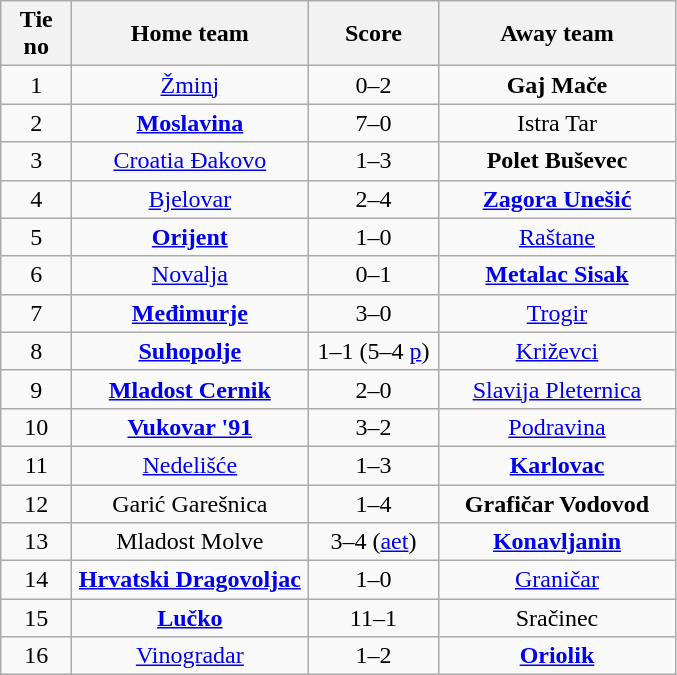<table class="wikitable" style="text-align: center">
<tr>
<th width=40>Tie no</th>
<th width=150>Home team</th>
<th width=80>Score</th>
<th width=150>Away team</th>
</tr>
<tr>
<td>1</td>
<td><a href='#'>Žminj</a></td>
<td>0–2</td>
<td><strong>Gaj Mače</strong></td>
</tr>
<tr>
<td>2</td>
<td><strong><a href='#'>Moslavina</a></strong></td>
<td>7–0</td>
<td>Istra Tar</td>
</tr>
<tr>
<td>3</td>
<td><a href='#'>Croatia Đakovo</a></td>
<td>1–3</td>
<td><strong>Polet Buševec</strong></td>
</tr>
<tr>
<td>4</td>
<td><a href='#'>Bjelovar</a></td>
<td>2–4</td>
<td><strong><a href='#'>Zagora Unešić</a></strong></td>
</tr>
<tr>
<td>5</td>
<td><strong><a href='#'>Orijent</a></strong></td>
<td>1–0</td>
<td><a href='#'>Raštane</a></td>
</tr>
<tr>
<td>6</td>
<td><a href='#'>Novalja</a></td>
<td>0–1</td>
<td><strong><a href='#'>Metalac Sisak</a></strong></td>
</tr>
<tr>
<td>7</td>
<td><strong><a href='#'>Međimurje</a></strong></td>
<td>3–0</td>
<td><a href='#'>Trogir</a></td>
</tr>
<tr>
<td>8</td>
<td><strong><a href='#'>Suhopolje</a></strong></td>
<td>1–1 (5–4 <a href='#'>p</a>)</td>
<td><a href='#'>Križevci</a></td>
</tr>
<tr>
<td>9</td>
<td><strong><a href='#'>Mladost Cernik</a></strong></td>
<td>2–0</td>
<td><a href='#'>Slavija Pleternica</a></td>
</tr>
<tr>
<td>10</td>
<td><strong><a href='#'>Vukovar '91</a></strong></td>
<td>3–2</td>
<td><a href='#'>Podravina</a></td>
</tr>
<tr>
<td>11</td>
<td><a href='#'>Nedelišće</a></td>
<td>1–3</td>
<td><strong><a href='#'>Karlovac</a></strong></td>
</tr>
<tr>
<td>12</td>
<td>Garić Garešnica</td>
<td>1–4</td>
<td><strong>Grafičar Vodovod</strong></td>
</tr>
<tr>
<td>13</td>
<td>Mladost Molve</td>
<td>3–4 (<a href='#'>aet</a>)</td>
<td><strong><a href='#'>Konavljanin</a></strong></td>
</tr>
<tr>
<td>14</td>
<td><strong><a href='#'>Hrvatski Dragovoljac</a></strong></td>
<td>1–0</td>
<td><a href='#'>Graničar</a></td>
</tr>
<tr>
<td>15</td>
<td><strong><a href='#'>Lučko</a></strong></td>
<td>11–1</td>
<td>Sračinec</td>
</tr>
<tr>
<td>16</td>
<td><a href='#'>Vinogradar</a></td>
<td>1–2</td>
<td><strong><a href='#'>Oriolik</a></strong></td>
</tr>
</table>
